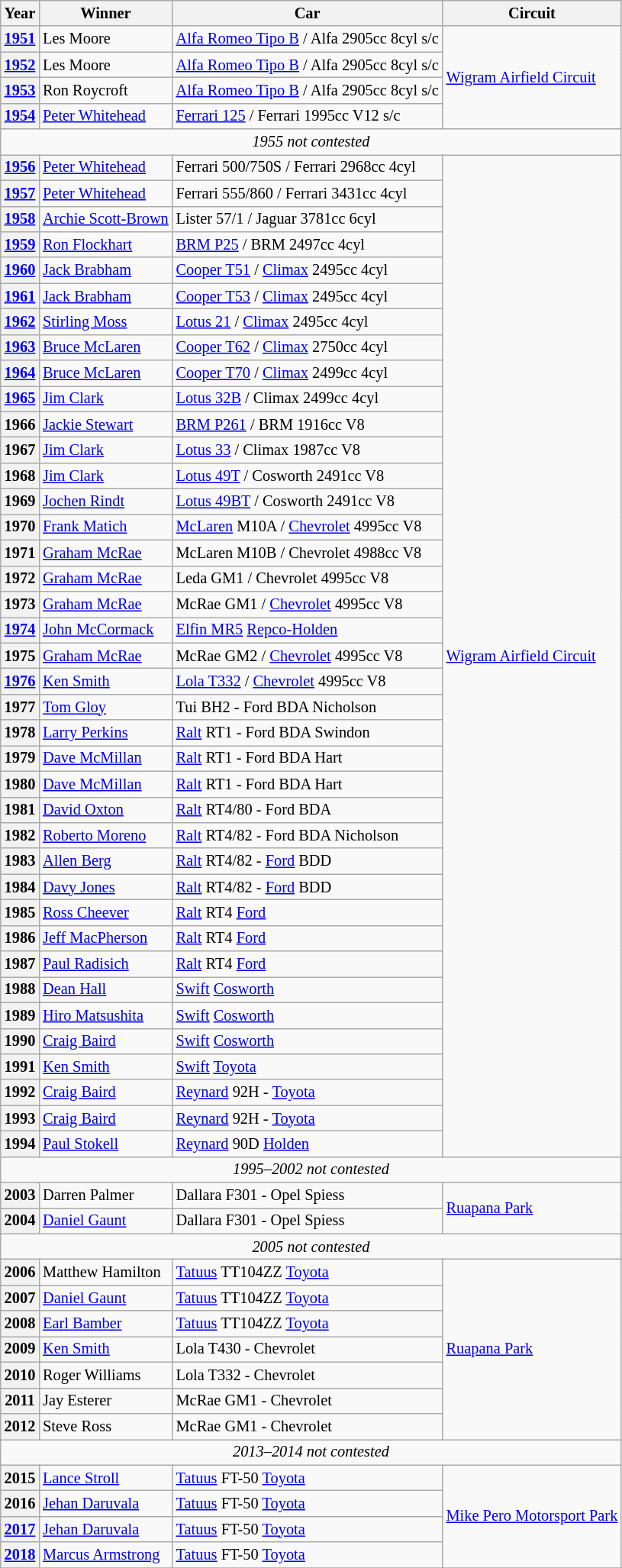<table class="wikitable" style="font-size: 85%;">
<tr>
<th>Year</th>
<th>Winner</th>
<th>Car</th>
<th>Circuit</th>
</tr>
<tr>
<th><a href='#'>1951</a></th>
<td> Les Moore</td>
<td><a href='#'>Alfa Romeo Tipo B</a> / Alfa 2905cc 8cyl s/c</td>
<td rowspan=4><a href='#'>Wigram Airfield Circuit</a></td>
</tr>
<tr>
<th><a href='#'>1952</a></th>
<td> Les Moore</td>
<td><a href='#'>Alfa Romeo Tipo B</a> / Alfa 2905cc 8cyl s/c</td>
</tr>
<tr>
<th><a href='#'>1953</a></th>
<td> Ron Roycroft</td>
<td><a href='#'>Alfa Romeo Tipo B</a> / Alfa 2905cc 8cyl s/c</td>
</tr>
<tr>
<th><a href='#'>1954</a></th>
<td> <a href='#'>Peter Whitehead</a></td>
<td><a href='#'>Ferrari 125</a> / Ferrari 1995cc V12 s/c</td>
</tr>
<tr>
<td align="center" colspan=4><em>1955 not contested</em></td>
</tr>
<tr>
<th><a href='#'>1956</a></th>
<td> <a href='#'>Peter Whitehead</a></td>
<td>Ferrari 500/750S / Ferrari 2968cc 4cyl</td>
<td rowspan=39><a href='#'>Wigram Airfield Circuit</a></td>
</tr>
<tr>
<th><a href='#'>1957</a></th>
<td> <a href='#'>Peter Whitehead</a></td>
<td>Ferrari 555/860 / Ferrari 3431cc 4cyl</td>
</tr>
<tr>
<th><a href='#'>1958</a></th>
<td> <a href='#'>Archie Scott-Brown</a></td>
<td>Lister 57/1 / Jaguar 3781cc 6cyl</td>
</tr>
<tr>
<th><a href='#'>1959</a></th>
<td> <a href='#'>Ron Flockhart</a></td>
<td><a href='#'>BRM P25</a> / BRM 2497cc 4cyl</td>
</tr>
<tr>
<th><a href='#'>1960</a></th>
<td> <a href='#'>Jack Brabham</a></td>
<td><a href='#'>Cooper T51</a> / <a href='#'>Climax</a> 2495cc 4cyl</td>
</tr>
<tr>
<th><a href='#'>1961</a></th>
<td> <a href='#'>Jack Brabham</a></td>
<td><a href='#'>Cooper T53</a> / <a href='#'>Climax</a> 2495cc 4cyl</td>
</tr>
<tr>
<th><a href='#'>1962</a></th>
<td> <a href='#'>Stirling Moss</a></td>
<td><a href='#'>Lotus 21</a> / <a href='#'>Climax</a> 2495cc 4cyl</td>
</tr>
<tr>
<th><a href='#'>1963</a></th>
<td> <a href='#'>Bruce McLaren</a></td>
<td><a href='#'>Cooper T62</a> / <a href='#'>Climax</a> 2750cc 4cyl</td>
</tr>
<tr>
<th><a href='#'>1964</a></th>
<td> <a href='#'>Bruce McLaren</a></td>
<td><a href='#'>Cooper T70</a> / <a href='#'>Climax</a> 2499cc 4cyl</td>
</tr>
<tr>
<th><a href='#'>1965</a></th>
<td> <a href='#'>Jim Clark</a></td>
<td><a href='#'>Lotus 32B</a> / Climax 2499cc 4cyl</td>
</tr>
<tr>
<th>1966</th>
<td> <a href='#'>Jackie Stewart</a></td>
<td><a href='#'>BRM P261</a> / BRM 1916cc V8</td>
</tr>
<tr>
<th>1967</th>
<td> <a href='#'>Jim Clark</a></td>
<td><a href='#'>Lotus 33</a> / Climax 1987cc V8</td>
</tr>
<tr>
<th>1968</th>
<td> <a href='#'>Jim Clark</a></td>
<td><a href='#'>Lotus 49T</a> / Cosworth 2491cc V8</td>
</tr>
<tr>
<th>1969</th>
<td> <a href='#'>Jochen Rindt</a></td>
<td><a href='#'>Lotus 49BT</a> / Cosworth 2491cc V8</td>
</tr>
<tr>
<th>1970</th>
<td> <a href='#'>Frank Matich</a></td>
<td><a href='#'>McLaren</a> M10A / <a href='#'>Chevrolet</a> 4995cc V8</td>
</tr>
<tr>
<th>1971</th>
<td> <a href='#'>Graham McRae</a></td>
<td>McLaren M10B / Chevrolet 4988cc V8</td>
</tr>
<tr>
<th>1972</th>
<td> <a href='#'>Graham McRae</a></td>
<td>Leda GM1 / Chevrolet 4995cc V8</td>
</tr>
<tr>
<th>1973</th>
<td> <a href='#'>Graham McRae</a></td>
<td>McRae GM1 / <a href='#'>Chevrolet</a> 4995cc V8</td>
</tr>
<tr>
<th><a href='#'>1974</a></th>
<td> <a href='#'>John McCormack</a></td>
<td><a href='#'>Elfin MR5</a>  <a href='#'>Repco-Holden</a></td>
</tr>
<tr>
<th>1975</th>
<td> <a href='#'>Graham McRae</a></td>
<td>McRae GM2 / <a href='#'>Chevrolet</a> 4995cc V8</td>
</tr>
<tr>
<th><a href='#'>1976</a></th>
<td> <a href='#'>Ken Smith</a></td>
<td><a href='#'>Lola T332</a> / <a href='#'>Chevrolet</a> 4995cc V8</td>
</tr>
<tr>
<th>1977</th>
<td> <a href='#'>Tom Gloy</a></td>
<td>Tui BH2 - Ford BDA Nicholson</td>
</tr>
<tr>
<th>1978</th>
<td> <a href='#'>Larry Perkins</a></td>
<td><a href='#'>Ralt</a> RT1 - Ford BDA Swindon</td>
</tr>
<tr>
<th>1979</th>
<td> <a href='#'>Dave McMillan</a></td>
<td><a href='#'>Ralt</a> RT1 - Ford BDA Hart</td>
</tr>
<tr>
<th>1980</th>
<td> <a href='#'>Dave McMillan</a></td>
<td><a href='#'>Ralt</a> RT1 - Ford BDA Hart</td>
</tr>
<tr>
<th>1981</th>
<td> <a href='#'>David Oxton</a></td>
<td><a href='#'>Ralt</a> RT4/80 - Ford BDA</td>
</tr>
<tr>
<th>1982</th>
<td> <a href='#'>Roberto Moreno</a></td>
<td><a href='#'>Ralt</a> RT4/82 - Ford BDA Nicholson</td>
</tr>
<tr>
<th>1983</th>
<td> <a href='#'>Allen Berg</a></td>
<td><a href='#'>Ralt</a> RT4/82 - <a href='#'>Ford</a> BDD</td>
</tr>
<tr>
<th>1984</th>
<td> <a href='#'>Davy Jones</a></td>
<td><a href='#'>Ralt</a> RT4/82 - <a href='#'>Ford</a> BDD</td>
</tr>
<tr>
<th>1985</th>
<td> <a href='#'>Ross Cheever</a></td>
<td><a href='#'>Ralt</a> RT4 <a href='#'>Ford</a></td>
</tr>
<tr>
<th>1986</th>
<td> <a href='#'>Jeff MacPherson</a></td>
<td><a href='#'>Ralt</a> RT4 <a href='#'>Ford</a></td>
</tr>
<tr>
<th>1987</th>
<td> <a href='#'>Paul Radisich</a></td>
<td><a href='#'>Ralt</a> RT4 <a href='#'>Ford</a></td>
</tr>
<tr>
<th>1988</th>
<td> <a href='#'>Dean Hall</a></td>
<td><a href='#'>Swift</a> <a href='#'>Cosworth</a></td>
</tr>
<tr>
<th>1989</th>
<td> <a href='#'>Hiro Matsushita</a></td>
<td><a href='#'>Swift</a> <a href='#'>Cosworth</a></td>
</tr>
<tr>
<th>1990</th>
<td> <a href='#'>Craig Baird</a></td>
<td><a href='#'>Swift</a> <a href='#'>Cosworth</a></td>
</tr>
<tr>
<th>1991</th>
<td> <a href='#'>Ken Smith</a></td>
<td><a href='#'>Swift</a> <a href='#'>Toyota</a></td>
</tr>
<tr>
<th>1992</th>
<td> <a href='#'>Craig Baird</a></td>
<td><a href='#'>Reynard</a> 92H - <a href='#'>Toyota</a></td>
</tr>
<tr>
<th>1993</th>
<td> <a href='#'>Craig Baird</a></td>
<td><a href='#'>Reynard</a> 92H - <a href='#'>Toyota</a></td>
</tr>
<tr>
<th>1994</th>
<td> <a href='#'>Paul Stokell</a></td>
<td><a href='#'>Reynard</a> 90D <a href='#'>Holden</a></td>
</tr>
<tr>
<td align="center" colspan=4><em>1995–2002 not contested</em></td>
</tr>
<tr>
<th>2003</th>
<td> Darren Palmer</td>
<td>Dallara F301 - Opel Spiess</td>
<td rowspan=2><a href='#'>Ruapana Park</a></td>
</tr>
<tr>
<th>2004</th>
<td> <a href='#'>Daniel Gaunt</a></td>
<td>Dallara F301 - Opel Spiess</td>
</tr>
<tr>
<td align="center" colspan=4><em>2005 not contested</em></td>
</tr>
<tr>
<th>2006</th>
<td> Matthew Hamilton</td>
<td><a href='#'>Tatuus</a> TT104ZZ <a href='#'>Toyota</a></td>
<td rowspan=7><a href='#'>Ruapana Park</a></td>
</tr>
<tr>
<th>2007</th>
<td> <a href='#'>Daniel Gaunt</a></td>
<td><a href='#'>Tatuus</a> TT104ZZ <a href='#'>Toyota</a></td>
</tr>
<tr>
<th>2008</th>
<td> <a href='#'>Earl Bamber</a></td>
<td><a href='#'>Tatuus</a> TT104ZZ <a href='#'>Toyota</a></td>
</tr>
<tr>
<th>2009</th>
<td> <a href='#'>Ken Smith</a></td>
<td>Lola T430 - Chevrolet</td>
</tr>
<tr>
<th>2010</th>
<td> Roger Williams</td>
<td>Lola T332 - Chevrolet</td>
</tr>
<tr>
<th>2011</th>
<td> Jay Esterer</td>
<td>McRae GM1 - Chevrolet</td>
</tr>
<tr>
<th>2012</th>
<td> Steve Ross</td>
<td>McRae GM1 - Chevrolet</td>
</tr>
<tr>
<td align="center" colspan=4><em>2013–2014 not contested</em></td>
</tr>
<tr>
<th>2015</th>
<td> <a href='#'>Lance Stroll</a></td>
<td><a href='#'>Tatuus</a> FT-50 <a href='#'>Toyota</a></td>
<td rowspan=4><a href='#'>Mike Pero Motorsport Park</a></td>
</tr>
<tr>
<th>2016</th>
<td> <a href='#'>Jehan Daruvala</a></td>
<td><a href='#'>Tatuus</a> FT-50 <a href='#'>Toyota</a></td>
</tr>
<tr>
<th><a href='#'>2017</a></th>
<td> <a href='#'>Jehan Daruvala</a></td>
<td><a href='#'>Tatuus</a> FT-50 <a href='#'>Toyota</a></td>
</tr>
<tr>
<th><a href='#'>2018</a></th>
<td> <a href='#'>Marcus Armstrong</a></td>
<td><a href='#'>Tatuus</a> FT-50 <a href='#'>Toyota</a></td>
</tr>
<tr>
</tr>
</table>
